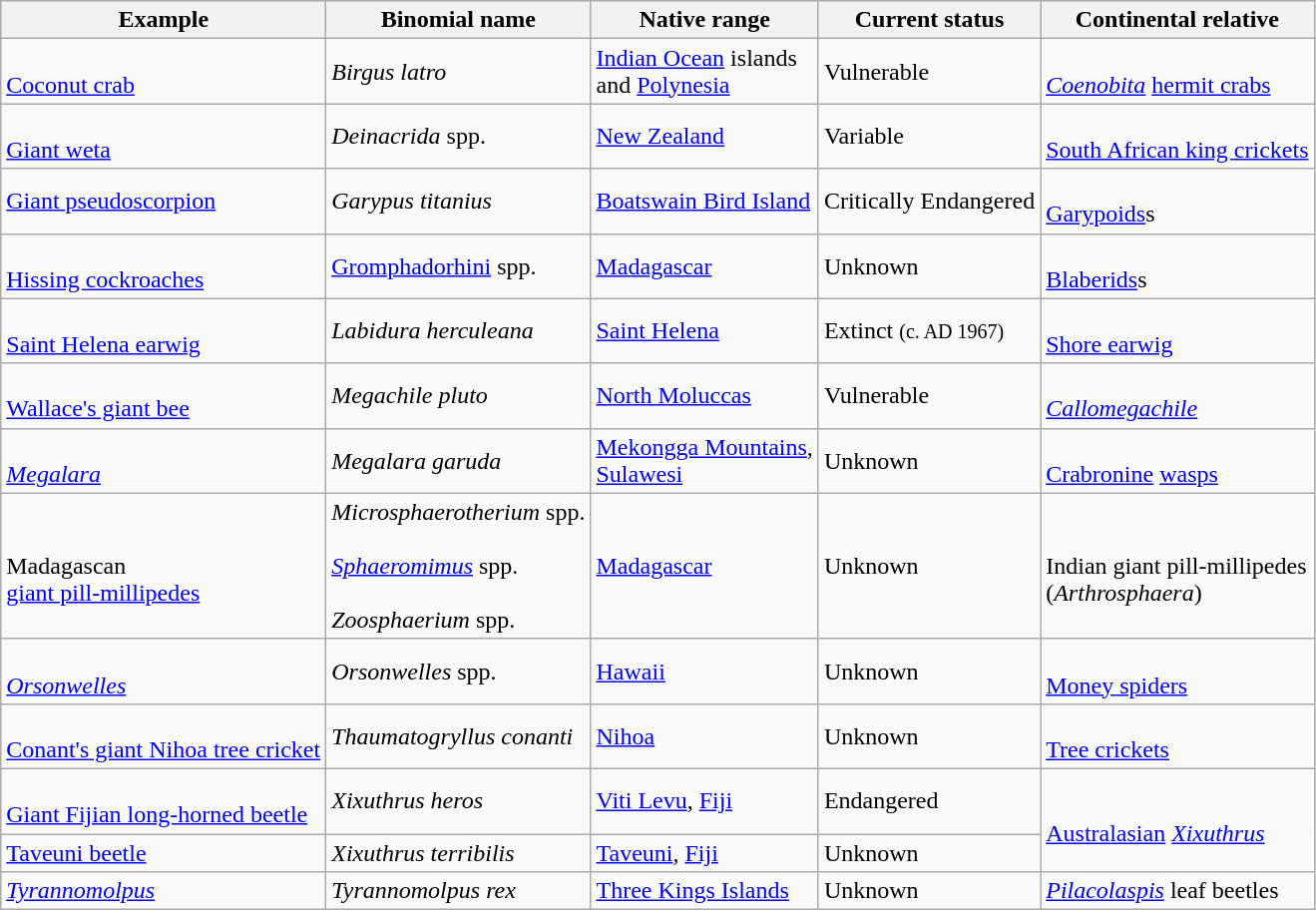<table class=wikitable>
<tr>
<th>Example</th>
<th>Binomial name</th>
<th>Native range</th>
<th>Current status</th>
<th>Continental relative</th>
</tr>
<tr>
<td><br><a href='#'>Coconut crab</a></td>
<td><em>Birgus latro</em></td>
<td><a href='#'>Indian Ocean</a> islands<br>and <a href='#'>Polynesia</a></td>
<td>Vulnerable</td>
<td><br><em><a href='#'>Coenobita</a></em> <a href='#'>hermit crabs</a></td>
</tr>
<tr>
<td><br><a href='#'>Giant weta</a></td>
<td><em>Deinacrida</em> spp.</td>
<td><a href='#'>New Zealand</a></td>
<td>Variable</td>
<td><br><a href='#'>South African king crickets</a></td>
</tr>
<tr>
<td><a href='#'>Giant pseudoscorpion</a></td>
<td><em>Garypus titanius</em></td>
<td><a href='#'>Boatswain Bird Island</a></td>
<td>Critically Endangered</td>
<td><br><a href='#'>Garypoids</a>s</td>
</tr>
<tr>
<td><br><a href='#'>Hissing cockroaches</a></td>
<td><a href='#'>Gromphadorhini</a> spp.</td>
<td><a href='#'>Madagascar</a></td>
<td>Unknown</td>
<td><br><a href='#'>Blaberids</a>s</td>
</tr>
<tr>
<td><br><a href='#'>Saint Helena earwig</a></td>
<td><em>Labidura herculeana</em></td>
<td><a href='#'>Saint Helena</a></td>
<td>Extinct <small>(c. AD 1967)</small></td>
<td><br><a href='#'>Shore earwig</a></td>
</tr>
<tr>
<td><br><a href='#'>Wallace's giant bee</a></td>
<td><em>Megachile pluto</em></td>
<td><a href='#'>North Moluccas</a></td>
<td>Vulnerable</td>
<td><br><em><a href='#'>Callomegachile</a></em></td>
</tr>
<tr>
<td><br><em><a href='#'>Megalara</a></em></td>
<td><em>Megalara garuda</em></td>
<td><a href='#'>Mekongga Mountains</a>,<br><a href='#'>Sulawesi</a></td>
<td>Unknown</td>
<td><br><a href='#'>Crabronine</a> <a href='#'>wasps</a></td>
</tr>
<tr>
<td><br>Madagascan<br><a href='#'>giant pill-millipedes</a></td>
<td><em>Microsphaerotherium</em> spp.<br><br><em><a href='#'>Sphaeromimus</a></em> spp.<br><br><em>Zoosphaerium</em> spp.</td>
<td><a href='#'>Madagascar</a></td>
<td>Unknown</td>
<td><br>Indian giant pill-millipedes<br>(<em>Arthrosphaera</em>)</td>
</tr>
<tr>
<td><br><em><a href='#'>Orsonwelles</a></em></td>
<td><em>Orsonwelles</em> spp.</td>
<td><a href='#'>Hawaii</a></td>
<td>Unknown</td>
<td><br><a href='#'>Money spiders</a></td>
</tr>
<tr>
<td><br><a href='#'>Conant's giant Nihoa tree cricket</a></td>
<td><em>Thaumatogryllus conanti</em></td>
<td><a href='#'>Nihoa</a></td>
<td>Unknown</td>
<td><br><a href='#'>Tree crickets</a></td>
</tr>
<tr>
<td><br><a href='#'>Giant Fijian long-horned beetle</a></td>
<td><em>Xixuthrus heros</em></td>
<td><a href='#'>Viti Levu</a>, <a href='#'>Fiji</a></td>
<td>Endangered</td>
<td rowspan="2"><br><a href='#'>Australasian</a> <em><a href='#'>Xixuthrus</a></em></td>
</tr>
<tr>
<td><a href='#'>Taveuni beetle</a></td>
<td><em>Xixuthrus terribilis</em></td>
<td><a href='#'>Taveuni</a>, <a href='#'>Fiji</a></td>
<td>Unknown</td>
</tr>
<tr>
<td><em><a href='#'>Tyrannomolpus</a></em></td>
<td><em>Tyrannomolpus</em> <em>rex</em></td>
<td><a href='#'>Three Kings Islands</a></td>
<td>Unknown</td>
<td><em><a href='#'>Pilacolaspis</a></em> leaf beetles</td>
</tr>
</table>
